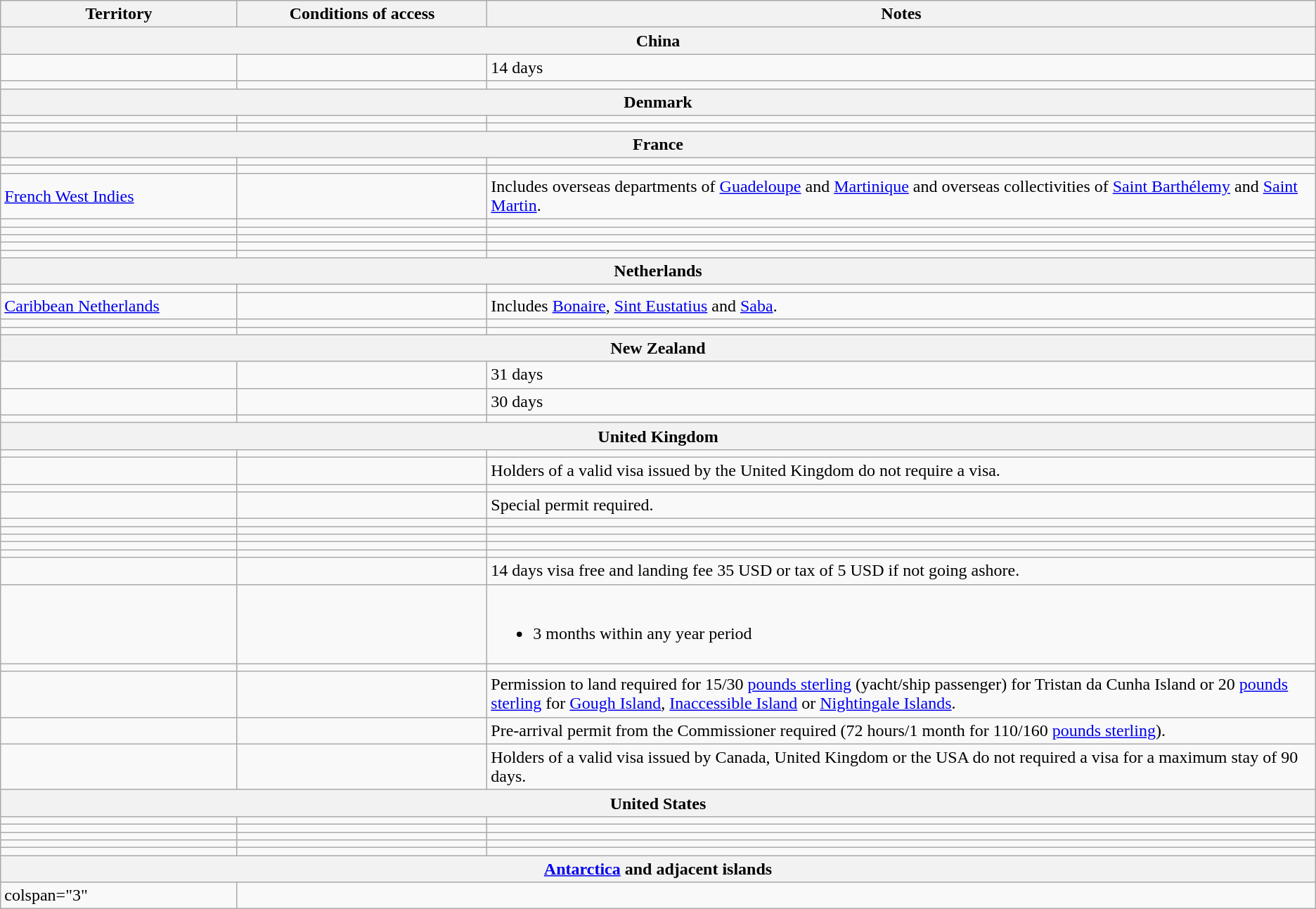<table class="wikitable" style="text-align: left; table-layout: fixed;">
<tr>
<th style="width:18%;">Territory</th>
<th style="width:19%;">Conditions of access</th>
<th>Notes</th>
</tr>
<tr>
<th colspan="3">China</th>
</tr>
<tr>
<td></td>
<td></td>
<td>14 days</td>
</tr>
<tr>
<td></td>
<td></td>
<td></td>
</tr>
<tr>
<th colspan="3">Denmark</th>
</tr>
<tr>
<td></td>
<td></td>
<td></td>
</tr>
<tr>
<td></td>
<td></td>
<td></td>
</tr>
<tr>
<th colspan="3">France</th>
</tr>
<tr>
<td></td>
<td></td>
<td></td>
</tr>
<tr>
<td></td>
<td></td>
<td></td>
</tr>
<tr>
<td> <a href='#'>French West Indies</a></td>
<td></td>
<td>Includes overseas departments of <a href='#'>Guadeloupe</a> and <a href='#'>Martinique</a> and overseas collectivities of <a href='#'>Saint Barthélemy</a> and <a href='#'>Saint Martin</a>.</td>
</tr>
<tr>
<td></td>
<td></td>
<td></td>
</tr>
<tr>
<td></td>
<td></td>
<td></td>
</tr>
<tr>
<td></td>
<td></td>
<td></td>
</tr>
<tr>
<td></td>
<td></td>
<td></td>
</tr>
<tr>
<td></td>
<td></td>
<td></td>
</tr>
<tr>
<th colspan="3">Netherlands</th>
</tr>
<tr>
<td></td>
<td></td>
<td></td>
</tr>
<tr>
<td> <a href='#'>Caribbean Netherlands</a></td>
<td></td>
<td>Includes <a href='#'>Bonaire</a>, <a href='#'>Sint Eustatius</a> and <a href='#'>Saba</a>.</td>
</tr>
<tr>
<td></td>
<td></td>
<td></td>
</tr>
<tr>
<td></td>
<td></td>
<td></td>
</tr>
<tr>
<th colspan="3">New Zealand</th>
</tr>
<tr>
<td></td>
<td></td>
<td>31 days</td>
</tr>
<tr>
<td></td>
<td></td>
<td>30 days</td>
</tr>
<tr>
<td></td>
<td></td>
<td></td>
</tr>
<tr>
<th colspan="3">United Kingdom</th>
</tr>
<tr>
<td></td>
<td></td>
<td></td>
</tr>
<tr>
<td></td>
<td></td>
<td>Holders of a valid visa issued by the United Kingdom do not require a visa.</td>
</tr>
<tr>
<td></td>
<td></td>
<td></td>
</tr>
<tr>
<td></td>
<td></td>
<td>Special permit required.</td>
</tr>
<tr>
<td></td>
<td></td>
<td></td>
</tr>
<tr>
<td></td>
<td></td>
<td></td>
</tr>
<tr>
<td></td>
<td></td>
<td></td>
</tr>
<tr>
<td></td>
<td></td>
<td></td>
</tr>
<tr>
<td></td>
<td></td>
<td></td>
</tr>
<tr>
<td></td>
<td></td>
<td>14 days visa free and landing fee 35 USD or tax of 5 USD if not going ashore.</td>
</tr>
<tr>
<td></td>
<td></td>
<td><br><ul><li>3 months within any year period</li></ul></td>
</tr>
<tr>
<td></td>
<td></td>
<td></td>
</tr>
<tr>
<td></td>
<td></td>
<td>Permission to land required for 15/30 <a href='#'>pounds sterling</a> (yacht/ship passenger) for Tristan da Cunha Island or 20 <a href='#'>pounds sterling</a> for <a href='#'>Gough Island</a>, <a href='#'>Inaccessible Island</a> or <a href='#'>Nightingale Islands</a>.</td>
</tr>
<tr>
<td></td>
<td></td>
<td>Pre-arrival permit from the Commissioner required (72 hours/1 month for 110/160 <a href='#'>pounds sterling</a>).</td>
</tr>
<tr>
<td></td>
<td></td>
<td>Holders of a valid visa issued by Canada, United Kingdom or the USA do not required a visa for a maximum stay of 90 days.</td>
</tr>
<tr>
<th colspan="3">United States</th>
</tr>
<tr>
<td></td>
<td></td>
<td></td>
</tr>
<tr>
<td></td>
<td></td>
<td></td>
</tr>
<tr>
<td></td>
<td></td>
<td></td>
</tr>
<tr>
<td></td>
<td></td>
<td></td>
</tr>
<tr>
<td></td>
<td></td>
<td></td>
</tr>
<tr>
<th colspan="3"><a href='#'>Antarctica</a> and adjacent islands</th>
</tr>
<tr>
<td>colspan="3" </td>
</tr>
</table>
